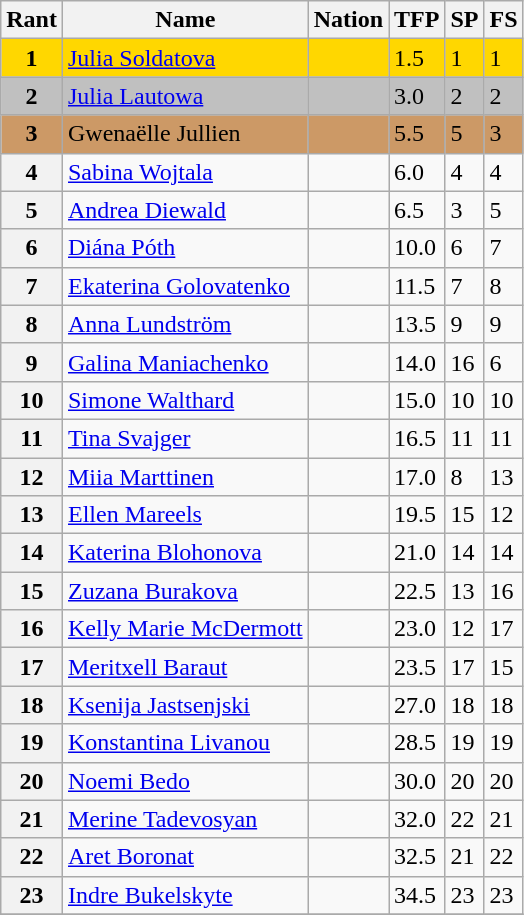<table class="wikitable">
<tr>
<th>Rant</th>
<th>Name</th>
<th>Nation</th>
<th>TFP</th>
<th>SP</th>
<th>FS</th>
</tr>
<tr bgcolor="gold">
<td align="center"><strong>1</strong></td>
<td><a href='#'>Julia Soldatova</a></td>
<td></td>
<td>1.5</td>
<td>1</td>
<td>1</td>
</tr>
<tr bgcolor="silver">
<td align="center"><strong>2</strong></td>
<td><a href='#'>Julia Lautowa</a></td>
<td></td>
<td>3.0</td>
<td>2</td>
<td>2</td>
</tr>
<tr bgcolor="cc9966">
<td align="center"><strong>3</strong></td>
<td>Gwenaëlle Jullien</td>
<td></td>
<td>5.5</td>
<td>5</td>
<td>3</td>
</tr>
<tr>
<th>4</th>
<td><a href='#'>Sabina Wojtala</a></td>
<td></td>
<td>6.0</td>
<td>4</td>
<td>4</td>
</tr>
<tr>
<th>5</th>
<td><a href='#'>Andrea Diewald</a></td>
<td></td>
<td>6.5</td>
<td>3</td>
<td>5</td>
</tr>
<tr>
<th>6</th>
<td><a href='#'>Diána Póth</a></td>
<td></td>
<td>10.0</td>
<td>6</td>
<td>7</td>
</tr>
<tr>
<th>7</th>
<td><a href='#'>Ekaterina Golovatenko</a></td>
<td></td>
<td>11.5</td>
<td>7</td>
<td>8</td>
</tr>
<tr>
<th>8</th>
<td><a href='#'>Anna Lundström</a></td>
<td></td>
<td>13.5</td>
<td>9</td>
<td>9</td>
</tr>
<tr>
<th>9</th>
<td><a href='#'>Galina Maniachenko</a></td>
<td></td>
<td>14.0</td>
<td>16</td>
<td>6</td>
</tr>
<tr>
<th>10</th>
<td><a href='#'>Simone Walthard</a></td>
<td></td>
<td>15.0</td>
<td>10</td>
<td>10</td>
</tr>
<tr>
<th>11</th>
<td><a href='#'>Tina Svajger</a></td>
<td></td>
<td>16.5</td>
<td>11</td>
<td>11</td>
</tr>
<tr>
<th>12</th>
<td><a href='#'>Miia Marttinen</a></td>
<td></td>
<td>17.0</td>
<td>8</td>
<td>13</td>
</tr>
<tr>
<th>13</th>
<td><a href='#'>Ellen Mareels</a></td>
<td></td>
<td>19.5</td>
<td>15</td>
<td>12</td>
</tr>
<tr>
<th>14</th>
<td><a href='#'>Katerina Blohonova</a></td>
<td></td>
<td>21.0</td>
<td>14</td>
<td>14</td>
</tr>
<tr>
<th>15</th>
<td><a href='#'>Zuzana Burakova</a></td>
<td></td>
<td>22.5</td>
<td>13</td>
<td>16</td>
</tr>
<tr>
<th>16</th>
<td><a href='#'>Kelly Marie McDermott</a></td>
<td></td>
<td>23.0</td>
<td>12</td>
<td>17</td>
</tr>
<tr>
<th>17</th>
<td><a href='#'>Meritxell Baraut</a></td>
<td></td>
<td>23.5</td>
<td>17</td>
<td>15</td>
</tr>
<tr>
<th>18</th>
<td><a href='#'>Ksenija Jastsenjski</a></td>
<td></td>
<td>27.0</td>
<td>18</td>
<td>18</td>
</tr>
<tr>
<th>19</th>
<td><a href='#'>Konstantina Livanou</a></td>
<td></td>
<td>28.5</td>
<td>19</td>
<td>19</td>
</tr>
<tr>
<th>20</th>
<td><a href='#'>Noemi Bedo</a></td>
<td></td>
<td>30.0</td>
<td>20</td>
<td>20</td>
</tr>
<tr>
<th>21</th>
<td><a href='#'>Merine Tadevosyan</a></td>
<td></td>
<td>32.0</td>
<td>22</td>
<td>21</td>
</tr>
<tr>
<th>22</th>
<td><a href='#'>Aret Boronat</a></td>
<td></td>
<td>32.5</td>
<td>21</td>
<td>22</td>
</tr>
<tr>
<th>23</th>
<td><a href='#'>Indre Bukelskyte</a></td>
<td></td>
<td>34.5</td>
<td>23</td>
<td>23</td>
</tr>
<tr>
</tr>
</table>
